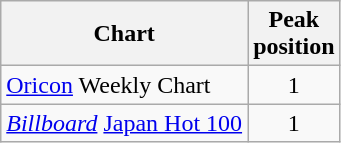<table class="wikitable sortable">
<tr>
<th>Chart</th>
<th>Peak<br>position</th>
</tr>
<tr>
<td><a href='#'>Oricon</a> Weekly Chart</td>
<td align="center">1</td>
</tr>
<tr>
<td><em><a href='#'>Billboard</a></em> <a href='#'>Japan Hot 100</a></td>
<td align="center">1</td>
</tr>
</table>
